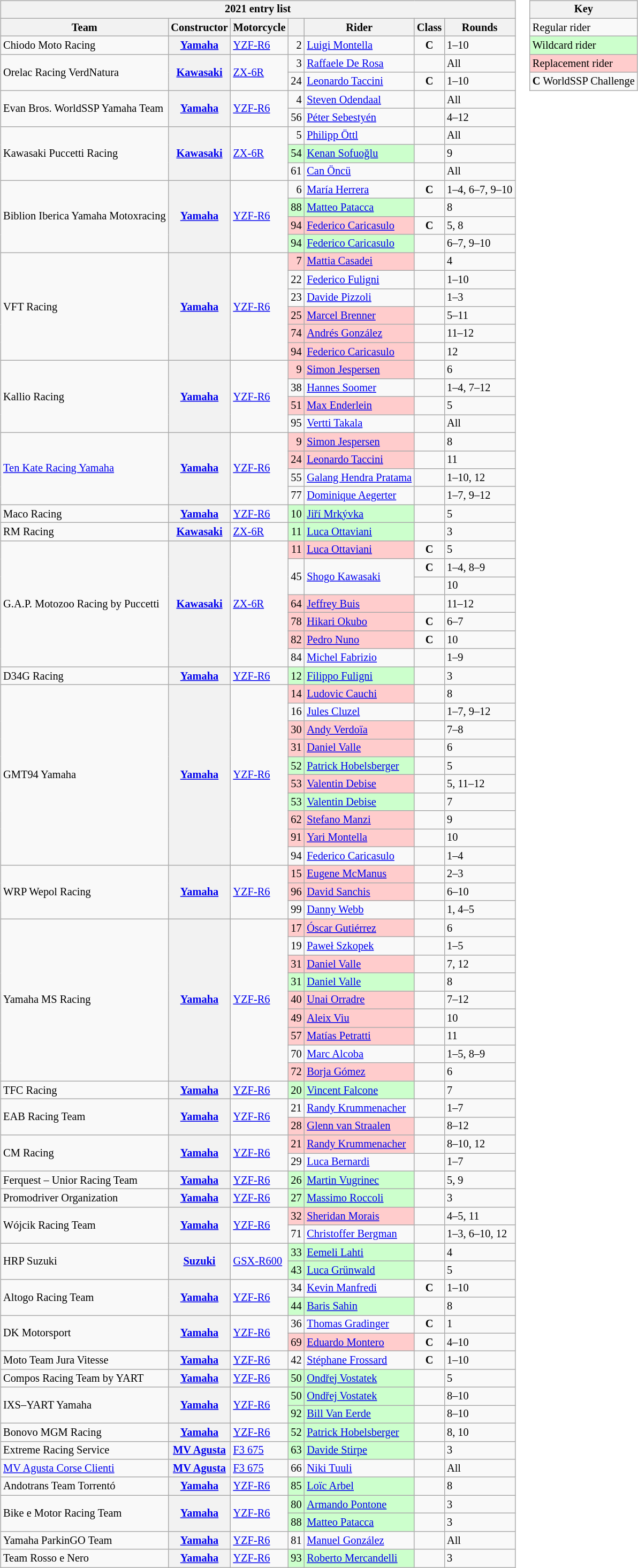<table>
<tr>
<td><br><table class="wikitable sortable" style="font-size:85%;">
<tr>
<th colspan=7>2021 entry list</th>
</tr>
<tr>
<th>Team</th>
<th>Constructor</th>
<th>Motorcycle</th>
<th></th>
<th>Rider</th>
<th>Class</th>
<th class=unsortable>Rounds</th>
</tr>
<tr>
<td>Chiodo Moto Racing</td>
<th><a href='#'>Yamaha</a></th>
<td><a href='#'>YZF-R6</a></td>
<td align=right>2</td>
<td data-sort-value=MONTELL> <a href='#'>Luigi Montella</a></td>
<td align=center><strong><span>C</span></strong></td>
<td>1–10</td>
</tr>
<tr>
<td rowspan=2>Orelac Racing VerdNatura</td>
<th rowspan=2><a href='#'>Kawasaki</a></th>
<td rowspan=2><a href='#'>ZX-6R</a></td>
<td align=right>3</td>
<td data-sort-value=DER> <a href='#'>Raffaele De Rosa</a></td>
<td></td>
<td>All</td>
</tr>
<tr>
<td align=right>24</td>
<td data-sort-value=TAC1> <a href='#'>Leonardo Taccini</a></td>
<td align=center><strong><span>C</span></strong></td>
<td>1–10</td>
</tr>
<tr>
<td rowspan=2 nowrap>Evan Bros. WorldSSP Yamaha Team</td>
<th rowspan=2><a href='#'>Yamaha</a></th>
<td rowspan=2><a href='#'>YZF-R6</a></td>
<td align=right>4</td>
<td data-sort-value=ODE> <a href='#'>Steven Odendaal</a></td>
<td></td>
<td>All</td>
</tr>
<tr>
<td align=right>56</td>
<td data-sort-value=SEB> <a href='#'>Péter Sebestyén</a></td>
<td></td>
<td>4–12</td>
</tr>
<tr>
<td rowspan=3>Kawasaki Puccetti Racing</td>
<th rowspan=3><a href='#'>Kawasaki</a></th>
<td rowspan=3><a href='#'>ZX-6R</a></td>
<td align=right>5</td>
<td data-sort-value=OTTL> <a href='#'>Philipp Öttl</a></td>
<td></td>
<td>All</td>
</tr>
<tr>
<td style="background:#ccffcc;" align=right>54</td>
<td style="background:#ccffcc;" data-sort-value=SOF> <a href='#'>Kenan Sofuoğlu</a></td>
<td></td>
<td>9</td>
</tr>
<tr>
<td align=right>61</td>
<td data-sort-value=ONC> <a href='#'>Can Öncü</a></td>
<td></td>
<td>All</td>
</tr>
<tr>
<td rowspan=4>Biblion Iberica Yamaha Motoxracing</td>
<th rowspan=4><a href='#'>Yamaha</a></th>
<td rowspan=4><a href='#'>YZF-R6</a></td>
<td align=right>6</td>
<td data-sort-value=HER> <a href='#'>María Herrera</a></td>
<td align=center><strong><span>C</span></strong></td>
<td nowrap>1–4, 6–7, 9–10</td>
</tr>
<tr>
<td style="background:#ccffcc;" align=right>88</td>
<td style="background:#ccffcc;" data-sort-value=PAT2> <a href='#'>Matteo Patacca</a></td>
<td></td>
<td>8</td>
</tr>
<tr>
<td style="background:#ffcccc;" align=right>94</td>
<td style="background:#ffcccc;" data-sort-value=CAR2> <a href='#'>Federico Caricasulo</a></td>
<td align=center><strong><span>C</span></strong></td>
<td>5, 8</td>
</tr>
<tr>
<td style="background:#ccffcc;" align=right>94</td>
<td style="background:#ccffcc;" data-sort-value=CAR3> <a href='#'>Federico Caricasulo</a></td>
<td></td>
<td>6–7, 9–10</td>
</tr>
<tr>
<td rowspan=6>VFT Racing</td>
<th rowspan=6><a href='#'>Yamaha</a></th>
<td rowspan=6><a href='#'>YZF-R6</a></td>
<td style="background:#ffcccc;" align=right>7</td>
<td style="background:#ffcccc;" data-sort-value=CAS> <a href='#'>Mattia Casadei</a></td>
<td></td>
<td>4</td>
</tr>
<tr>
<td align=right>22</td>
<td data-sort-value=FULFE> <a href='#'>Federico Fuligni</a></td>
<td></td>
<td>1–10</td>
</tr>
<tr>
<td align=right>23</td>
<td data-sort-value=PIZ> <a href='#'>Davide Pizzoli</a></td>
<td></td>
<td>1–3</td>
</tr>
<tr>
<td style="background:#ffcccc;" align=right>25</td>
<td style="background:#ffcccc;" data-sort-value=BRE> <a href='#'>Marcel Brenner</a></td>
<td></td>
<td>5–11</td>
</tr>
<tr>
<td style="background:#ffcccc;" align=right>74</td>
<td style="background:#ffcccc;" data-sort-value=GONA> <a href='#'>Andrés González</a></td>
<td></td>
<td>11–12</td>
</tr>
<tr>
<td style="background:#ffcccc;" align=right>94</td>
<td style="background:#ffcccc;" data-sort-value=CAR4> <a href='#'>Federico Caricasulo</a></td>
<td></td>
<td>12</td>
</tr>
<tr>
<td rowspan=4>Kallio Racing</td>
<th rowspan=4><a href='#'>Yamaha</a></th>
<td rowspan=4><a href='#'>YZF-R6</a></td>
<td style="background:#ffcccc;" align=right>9</td>
<td style="background:#ffcccc;" data-sort-value=JES1> <a href='#'>Simon Jespersen</a></td>
<td></td>
<td>6</td>
</tr>
<tr>
<td align=right>38</td>
<td data-sort-value=SOO> <a href='#'>Hannes Soomer</a></td>
<td></td>
<td>1–4, 7–12</td>
</tr>
<tr>
<td style="background:#ffcccc;" align=right>51</td>
<td style="background:#ffcccc;" data-sort-value=END> <a href='#'>Max Enderlein</a></td>
<td></td>
<td>5</td>
</tr>
<tr>
<td align=right>95</td>
<td data-sort-value=TAK> <a href='#'>Vertti Takala</a></td>
<td></td>
<td>All</td>
</tr>
<tr>
<td rowspan=4><a href='#'>Ten Kate Racing Yamaha</a></td>
<th rowspan=4><a href='#'>Yamaha</a></th>
<td rowspan=4><a href='#'>YZF-R6</a></td>
<td style="background:#ffcccc;" align=right>9</td>
<td style="background:#ffcccc;" data-sort-value=JES2> <a href='#'>Simon Jespersen</a></td>
<td></td>
<td>8</td>
</tr>
<tr>
<td style="background:#ffcccc;" align=right>24</td>
<td style="background:#ffcccc;" data-sort-value=TAC2> <a href='#'>Leonardo Taccini</a></td>
<td></td>
<td>11</td>
</tr>
<tr>
<td align=right>55</td>
<td data-sort-value=HEN nowrap> <a href='#'>Galang Hendra Pratama</a></td>
<td></td>
<td>1–10, 12</td>
</tr>
<tr>
<td align=right>77</td>
<td data-sort-value=AEG> <a href='#'>Dominique Aegerter</a></td>
<td></td>
<td>1–7, 9–12</td>
</tr>
<tr>
<td>Maco Racing</td>
<th><a href='#'>Yamaha</a></th>
<td><a href='#'>YZF-R6</a></td>
<td style="background:#ccffcc;" align=right>10</td>
<td style="background:#ccffcc;" data-sort-value=MRK> <a href='#'>Jiří Mrkývka</a></td>
<td></td>
<td>5</td>
</tr>
<tr>
<td>RM Racing</td>
<th><a href='#'>Kawasaki</a></th>
<td><a href='#'>ZX-6R</a></td>
<td style="background:#ccffcc;" align=right>11</td>
<td style="background:#ccffcc;" data-sort-value=OTTA1> <a href='#'>Luca Ottaviani</a></td>
<td></td>
<td>3</td>
</tr>
<tr>
<td rowspan=7>G.A.P. Motozoo Racing by Puccetti</td>
<th rowspan=7><a href='#'>Kawasaki</a></th>
<td rowspan=7><a href='#'>ZX-6R</a></td>
<td style="background:#ffcccc;" align=right>11</td>
<td style="background:#ffcccc;" data-sort-value=OTTA2> <a href='#'>Luca Ottaviani</a></td>
<td align=center><strong><span>C</span></strong></td>
<td>5</td>
</tr>
<tr>
<td rowspan=2 align=right>45</td>
<td rowspan=2 data-sort-value=KAW> <a href='#'>Shogo Kawasaki</a></td>
<td align=center><strong><span>C</span></strong></td>
<td>1–4, 8–9</td>
</tr>
<tr>
<td></td>
<td>10</td>
</tr>
<tr>
<td style="background:#ffcccc;" align=right>64</td>
<td style="background:#ffcccc;" data-sort-value=BUI> <a href='#'>Jeffrey Buis</a></td>
<td></td>
<td>11–12</td>
</tr>
<tr>
<td style="background:#ffcccc;" align=right>78</td>
<td style="background:#ffcccc;" data-sort-value=OKU> <a href='#'>Hikari Okubo</a></td>
<td align=center><strong><span>C</span></strong></td>
<td>6–7</td>
</tr>
<tr>
<td style="background:#ffcccc;" align=right>82</td>
<td style="background:#ffcccc;" data-sort-value=NUN> <a href='#'>Pedro Nuno</a></td>
<td align=center><strong><span>C</span></strong></td>
<td>10</td>
</tr>
<tr>
<td align=right>84</td>
<td data-sort-value=FAB> <a href='#'>Michel Fabrizio</a></td>
<td></td>
<td>1–9</td>
</tr>
<tr>
<td>D34G Racing</td>
<th><a href='#'>Yamaha</a></th>
<td><a href='#'>YZF-R6</a></td>
<td style="background:#ccffcc;" align=right>12</td>
<td style="background:#ccffcc;" data-sort-value=FULFI> <a href='#'>Filippo Fuligni</a></td>
<td></td>
<td>3</td>
</tr>
<tr>
<td rowspan=10>GMT94 Yamaha</td>
<th rowspan=10><a href='#'>Yamaha</a></th>
<td rowspan=10><a href='#'>YZF-R6</a></td>
<td style="background:#ffcccc;" align=right>14</td>
<td style="background:#ffcccc;" data-sort-value=CAU> <a href='#'>Ludovic Cauchi</a></td>
<td></td>
<td>8</td>
</tr>
<tr>
<td align=right>16</td>
<td data-sort-value=CLU> <a href='#'>Jules Cluzel</a></td>
<td></td>
<td>1–7, 9–12</td>
</tr>
<tr>
<td style="background:#ffcccc;" align=right>30</td>
<td style="background:#ffcccc;" data-sort-value=VER> <a href='#'>Andy Verdoïa</a></td>
<td></td>
<td>7–8</td>
</tr>
<tr>
<td style="background:#ffcccc;" align=right>31</td>
<td style="background:#ffcccc;" data-sort-value=VAL1> <a href='#'>Daniel Valle</a></td>
<td></td>
<td>6</td>
</tr>
<tr>
<td style="background:#ccffcc;" align=right>52</td>
<td style="background:#ccffcc;" data-sort-value=HOB1> <a href='#'>Patrick Hobelsberger</a></td>
<td></td>
<td>5</td>
</tr>
<tr>
<td style="background:#ffcccc;" align=right>53</td>
<td style="background:#ffcccc;" data-sort-value=DEB1> <a href='#'>Valentin Debise</a></td>
<td></td>
<td>5, 11–12</td>
</tr>
<tr>
<td style="background:#ccffcc;" align=right>53</td>
<td style="background:#ccffcc;" data-sort-value=DEB2> <a href='#'>Valentin Debise</a></td>
<td></td>
<td>7</td>
</tr>
<tr>
<td style="background:#ffcccc;" align=right>62</td>
<td style="background:#ffcccc;" data-sort-value=MANZ> <a href='#'>Stefano Manzi</a></td>
<td></td>
<td>9</td>
</tr>
<tr>
<td style="background:#ffcccc;" align=right>91</td>
<td style="background:#ffcccc;" data-sort-value=MONTELY> <a href='#'>Yari Montella</a></td>
<td></td>
<td>10</td>
</tr>
<tr>
<td align=right>94</td>
<td data-sort-value=CAR1> <a href='#'>Federico Caricasulo</a></td>
<td></td>
<td>1–4</td>
</tr>
<tr>
<td rowspan=3>WRP Wepol Racing</td>
<th rowspan=3><a href='#'>Yamaha</a></th>
<td rowspan=3><a href='#'>YZF-R6</a></td>
<td style="background:#ffcccc;" align=right>15</td>
<td style="background:#ffcccc;" data-sort-value=MCM> <a href='#'>Eugene McManus</a></td>
<td></td>
<td>2–3</td>
</tr>
<tr>
<td style="background:#ffcccc;" align=right>96</td>
<td style="background:#ffcccc;" data-sort-value=SAN> <a href='#'>David Sanchis</a></td>
<td></td>
<td>6–10</td>
</tr>
<tr>
<td align=right>99</td>
<td data-sort-value=WEB> <a href='#'>Danny Webb</a></td>
<td></td>
<td>1, 4–5</td>
</tr>
<tr>
<td rowspan=9>Yamaha MS Racing</td>
<th rowspan=9><a href='#'>Yamaha</a></th>
<td rowspan=9><a href='#'>YZF-R6</a></td>
<td style="background:#ffcccc;" align=right>17</td>
<td style="background:#ffcccc;" data-sort-value=GUT> <a href='#'>Óscar Gutiérrez</a></td>
<td></td>
<td>6</td>
</tr>
<tr>
<td align=right>19</td>
<td data-sort-value=SZK> <a href='#'>Paweł Szkopek</a></td>
<td></td>
<td>1–5</td>
</tr>
<tr>
<td style="background:#ffcccc;" align=right>31</td>
<td style="background:#ffcccc;" data-sort-value=VAL2> <a href='#'>Daniel Valle</a></td>
<td></td>
<td>7, 12</td>
</tr>
<tr>
<td style="background:#ccffcc;" align=right>31</td>
<td style="background:#ccffcc;" data-sort-value=VAL3> <a href='#'>Daniel Valle</a></td>
<td></td>
<td>8</td>
</tr>
<tr>
<td style="background:#ffcccc;" align=right>40</td>
<td style="background:#ffcccc;" data-sort-value=ORR> <a href='#'>Unai Orradre</a></td>
<td></td>
<td>7–12</td>
</tr>
<tr>
<td style="background:#ffcccc;" align=right>49</td>
<td style="background:#ffcccc;" data-sort-value=VIU> <a href='#'>Aleix Viu</a></td>
<td></td>
<td>10</td>
</tr>
<tr>
<td style="background:#ffcccc;" align=right>57</td>
<td style="background:#ffcccc;" data-sort-value=PET> <a href='#'>Matías Petratti</a></td>
<td></td>
<td>11</td>
</tr>
<tr>
<td align=right>70</td>
<td data-sort-value=ALC> <a href='#'>Marc Alcoba</a></td>
<td></td>
<td>1–5, 8–9</td>
</tr>
<tr>
<td style="background:#ffcccc;" align=right>72</td>
<td style="background:#ffcccc;" data-sort-value=GOM> <a href='#'>Borja Gómez</a></td>
<td></td>
<td>6</td>
</tr>
<tr>
<td>TFC Racing</td>
<th><a href='#'>Yamaha</a></th>
<td><a href='#'>YZF-R6</a></td>
<td style="background:#ccffcc;" align=right>20</td>
<td style="background:#ccffcc;" data-sort-value=FAL> <a href='#'>Vincent Falcone</a></td>
<td></td>
<td>7</td>
</tr>
<tr>
<td rowspan=2>EAB Racing Team</td>
<th rowspan=2><a href='#'>Yamaha</a></th>
<td rowspan=2><a href='#'>YZF-R6</a></td>
<td align=right>21</td>
<td data-sort-value=KRU1> <a href='#'>Randy Krummenacher</a></td>
<td></td>
<td>1–7</td>
</tr>
<tr>
<td style="background:#ffcccc;" align=right>28</td>
<td style="background:#ffcccc;" data-sort-value=STR> <a href='#'>Glenn van Straalen</a></td>
<td></td>
<td>8–12</td>
</tr>
<tr>
<td rowspan=2>CM Racing</td>
<th rowspan=2><a href='#'>Yamaha</a></th>
<td rowspan=2><a href='#'>YZF-R6</a></td>
<td style="background:#ffcccc;" align=right>21</td>
<td style="background:#ffcccc;" data-sort-value=KRU2> <a href='#'>Randy Krummenacher</a></td>
<td></td>
<td>8–10, 12</td>
</tr>
<tr>
<td align=right>29</td>
<td data-sort-value=BERN> <a href='#'>Luca Bernardi</a></td>
<td></td>
<td>1–7</td>
</tr>
<tr>
<td>Ferquest – Unior Racing Team</td>
<th><a href='#'>Yamaha</a></th>
<td><a href='#'>YZF-R6</a></td>
<td style="background:#ccffcc;" align=right>26</td>
<td style="background:#ccffcc;" data-sort-value=VUG> <a href='#'>Martin Vugrinec</a></td>
<td></td>
<td>5, 9</td>
</tr>
<tr>
<td>Promodriver Organization</td>
<th><a href='#'>Yamaha</a></th>
<td><a href='#'>YZF-R6</a></td>
<td style="background:#ccffcc;" align=right>27</td>
<td style="background:#ccffcc;" data-sort-value=ROC> <a href='#'>Massimo Roccoli</a></td>
<td></td>
<td>3</td>
</tr>
<tr>
<td rowspan=2>Wójcik Racing Team</td>
<th rowspan=2><a href='#'>Yamaha</a></th>
<td rowspan=2><a href='#'>YZF-R6</a></td>
<td style="background:#ffcccc;" align=right>32</td>
<td style="background:#ffcccc;" data-sort-value=MOR> <a href='#'>Sheridan Morais</a></td>
<td></td>
<td>4–5, 11</td>
</tr>
<tr>
<td align=right>71</td>
<td data-sort-value=BERG> <a href='#'>Christoffer Bergman</a></td>
<td></td>
<td>1–3, 6–10, 12</td>
</tr>
<tr>
<td rowspan=2>HRP Suzuki</td>
<th rowspan=2><a href='#'>Suzuki</a></th>
<td rowspan=2><a href='#'>GSX-R600</a></td>
<td style="background:#ccffcc;" align=right>33</td>
<td style="background:#ccffcc;" data-sort-value=LAH> <a href='#'>Eemeli Lahti</a></td>
<td></td>
<td>4</td>
</tr>
<tr>
<td style="background:#ccffcc;" align=right>43</td>
<td style="background:#ccffcc;" data-sort-value=GRU> <a href='#'>Luca Grünwald</a></td>
<td></td>
<td>5</td>
</tr>
<tr>
<td rowspan=2>Altogo Racing Team</td>
<th rowspan=2><a href='#'>Yamaha</a></th>
<td rowspan=2><a href='#'>YZF-R6</a></td>
<td align=right>34</td>
<td data-sort-value=MANF> <a href='#'>Kevin Manfredi</a></td>
<td align=center><strong><span>C</span></strong></td>
<td>1–10</td>
</tr>
<tr>
<td style="background:#ccffcc;" align=right>44</td>
<td style="background:#ccffcc;" data-sort-value=SAH> <a href='#'>Baris Sahin</a></td>
<td></td>
<td>8</td>
</tr>
<tr>
<td rowspan=2>DK Motorsport</td>
<th rowspan=2><a href='#'>Yamaha</a></th>
<td rowspan=2><a href='#'>YZF-R6</a></td>
<td align=right>36</td>
<td data-sort-value=GRA> <a href='#'>Thomas Gradinger</a></td>
<td align=center><strong><span>C</span></strong></td>
<td>1</td>
</tr>
<tr>
<td style="background:#ffcccc;" align=right>69</td>
<td style="background:#ffcccc;" data-sort-value=MONTER> <a href='#'>Eduardo Montero</a></td>
<td align=center><strong><span>C</span></strong></td>
<td>4–10</td>
</tr>
<tr>
<td>Moto Team Jura Vitesse</td>
<th><a href='#'>Yamaha</a></th>
<td><a href='#'>YZF-R6</a></td>
<td align=right>42</td>
<td data-sort-value=FRO> <a href='#'>Stéphane Frossard</a></td>
<td align=center><strong><span>C</span></strong></td>
<td>1–10</td>
</tr>
<tr>
<td>Compos Racing Team by YART</td>
<th><a href='#'>Yamaha</a></th>
<td><a href='#'>YZF-R6</a></td>
<td style="background:#ccffcc;" align=right>50</td>
<td style="background:#ccffcc;" data-sort-value=VOS1> <a href='#'>Ondřej Vostatek</a></td>
<td></td>
<td>5</td>
</tr>
<tr>
<td rowspan=2>IXS–YART Yamaha</td>
<th rowspan=2><a href='#'>Yamaha</a></th>
<td rowspan=2><a href='#'>YZF-R6</a></td>
<td style="background:#ccffcc;" align=right>50</td>
<td style="background:#ccffcc;" data-sort-value=VOS2> <a href='#'>Ondřej Vostatek</a></td>
<td></td>
<td>8–10</td>
</tr>
<tr>
<td style="background:#ccffcc;" align=right>92</td>
<td style="background:#ccffcc;" data-sort-value=VAN> <a href='#'>Bill Van Eerde</a></td>
<td></td>
<td>8–10</td>
</tr>
<tr>
<td>Bonovo MGM Racing</td>
<th><a href='#'>Yamaha</a></th>
<td><a href='#'>YZF-R6</a></td>
<td style="background:#ccffcc;" align=right>52</td>
<td style="background:#ccffcc;" data-sort-value=HOB2> <a href='#'>Patrick Hobelsberger</a></td>
<td></td>
<td>8, 10</td>
</tr>
<tr>
<td>Extreme Racing Service</td>
<th><a href='#'>MV Agusta</a></th>
<td><a href='#'>F3 675</a></td>
<td style="background:#ccffcc;" align=right>63</td>
<td style="background:#ccffcc;" data-sort-value=STI> <a href='#'>Davide Stirpe</a></td>
<td></td>
<td>3</td>
</tr>
<tr>
<td><a href='#'>MV Agusta Corse Clienti</a></td>
<th><a href='#'>MV Agusta</a></th>
<td><a href='#'>F3 675</a></td>
<td align=right>66</td>
<td data-sort-value=TUU> <a href='#'>Niki Tuuli</a></td>
<td></td>
<td>All</td>
</tr>
<tr>
<td>Andotrans Team Torrentó</td>
<th><a href='#'>Yamaha</a></th>
<td><a href='#'>YZF-R6</a></td>
<td style="background:#ccffcc;" align=right>85</td>
<td style="background:#ccffcc;" data-sort-value=ARB> <a href='#'>Loïc Arbel</a></td>
<td></td>
<td>8</td>
</tr>
<tr>
<td rowspan=2>Bike e Motor Racing Team</td>
<th rowspan=2><a href='#'>Yamaha</a></th>
<td rowspan=2><a href='#'>YZF-R6</a></td>
<td style="background:#ccffcc;" align=right>80</td>
<td style="background:#ccffcc;" data-sort-value=PON> <a href='#'>Armando Pontone</a></td>
<td></td>
<td>3</td>
</tr>
<tr>
<td style="background:#ccffcc;" align=right>88</td>
<td style="background:#ccffcc;" data-sort-value=PAT1> <a href='#'>Matteo Patacca</a></td>
<td></td>
<td>3</td>
</tr>
<tr>
<td>Yamaha ParkinGO Team</td>
<th><a href='#'>Yamaha</a></th>
<td><a href='#'>YZF-R6</a></td>
<td align=right>81</td>
<td data-sort-value=GONM> <a href='#'>Manuel González</a></td>
<td></td>
<td>All</td>
</tr>
<tr>
<td>Team Rosso e Nero</td>
<th><a href='#'>Yamaha</a></th>
<td><a href='#'>YZF-R6</a></td>
<td style="background:#ccffcc;" align=right>93</td>
<td style="background:#ccffcc;" data-sort-value=MER> <a href='#'>Roberto Mercandelli</a></td>
<td></td>
<td>3</td>
</tr>
</table>
</td>
<td valign="top"><br><table class="wikitable" style="font-size:85%;">
<tr>
<th>Key</th>
</tr>
<tr>
<td>Regular rider</td>
</tr>
<tr>
<td style="background:#ccffcc;">Wildcard rider</td>
</tr>
<tr>
<td style="background:#ffcccc;">Replacement rider</td>
</tr>
<tr>
<td align=center><strong><span>C</span></strong> WorldSSP Challenge</td>
</tr>
</table>
</td>
</tr>
</table>
